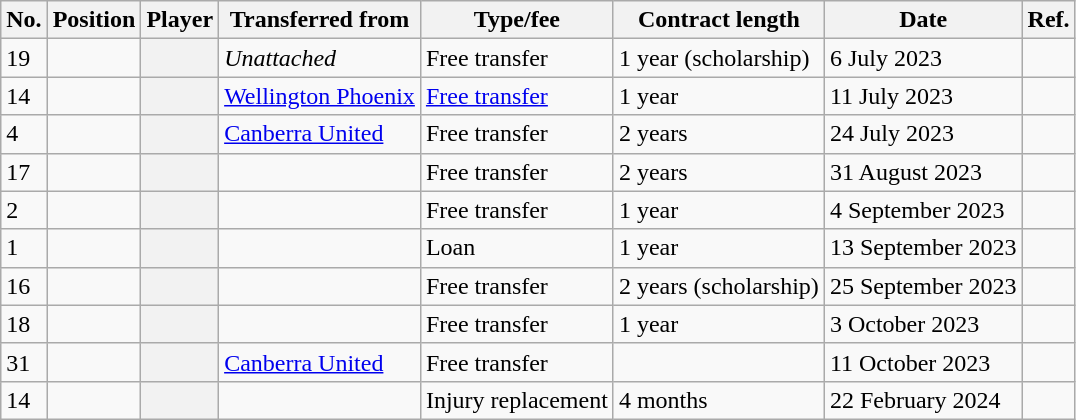<table class="wikitable plainrowheaders sortable" style="text-align:center; text-align:left">
<tr>
<th scope="col">No.</th>
<th scope="col">Position</th>
<th scope="col">Player</th>
<th scope="col">Transferred from</th>
<th scope="col">Type/fee</th>
<th scope="col">Contract length</th>
<th scope="col">Date</th>
<th class="unsortable" scope="col">Ref.</th>
</tr>
<tr>
<td>19</td>
<td></td>
<th scope="row"></th>
<td><em>Unattached</em></td>
<td>Free transfer</td>
<td>1 year (scholarship)</td>
<td>6 July 2023</td>
<td></td>
</tr>
<tr>
<td>14</td>
<td></td>
<th scope="row"></th>
<td><a href='#'>Wellington Phoenix</a></td>
<td><a href='#'>Free transfer</a></td>
<td>1 year</td>
<td>11 July 2023</td>
<td></td>
</tr>
<tr>
<td>4</td>
<td></td>
<th scope="row"></th>
<td><a href='#'>Canberra United</a></td>
<td>Free transfer</td>
<td>2 years</td>
<td>24 July 2023</td>
<td></td>
</tr>
<tr>
<td>17</td>
<td></td>
<th scope="row"></th>
<td></td>
<td>Free transfer</td>
<td>2 years</td>
<td>31 August 2023</td>
<td></td>
</tr>
<tr>
<td>2</td>
<td></td>
<th scope="row"></th>
<td></td>
<td>Free transfer</td>
<td>1 year</td>
<td>4 September 2023</td>
<td></td>
</tr>
<tr>
<td>1</td>
<td></td>
<th scope="row"></th>
<td></td>
<td>Loan</td>
<td>1 year</td>
<td>13 September 2023</td>
<td></td>
</tr>
<tr>
<td>16</td>
<td></td>
<th scope="row"></th>
<td></td>
<td>Free transfer</td>
<td>2 years (scholarship)</td>
<td>25 September 2023</td>
<td></td>
</tr>
<tr>
<td>18</td>
<td></td>
<th scope="row"></th>
<td></td>
<td>Free transfer</td>
<td>1 year</td>
<td>3 October 2023</td>
<td></td>
</tr>
<tr>
<td>31</td>
<td></td>
<th scope="row"></th>
<td><a href='#'>Canberra United</a></td>
<td>Free transfer</td>
<td></td>
<td>11 October 2023</td>
<td></td>
</tr>
<tr>
<td>14</td>
<td></td>
<th scope="row"></th>
<td></td>
<td>Injury replacement</td>
<td>4 months</td>
<td>22 February 2024</td>
<td></td>
</tr>
</table>
